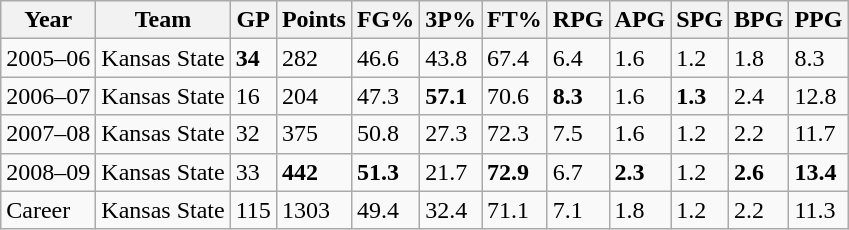<table class="wikitable">
<tr>
<th>Year</th>
<th>Team</th>
<th>GP</th>
<th>Points</th>
<th>FG%</th>
<th>3P%</th>
<th>FT%</th>
<th>RPG</th>
<th>APG</th>
<th>SPG</th>
<th>BPG</th>
<th>PPG</th>
</tr>
<tr>
<td>2005–06</td>
<td>Kansas State</td>
<td><strong>34</strong></td>
<td>282</td>
<td>46.6</td>
<td>43.8</td>
<td>67.4</td>
<td>6.4</td>
<td>1.6</td>
<td>1.2</td>
<td>1.8</td>
<td>8.3</td>
</tr>
<tr>
<td>2006–07</td>
<td>Kansas State</td>
<td>16</td>
<td>204</td>
<td>47.3</td>
<td><strong>57.1</strong></td>
<td>70.6</td>
<td><strong>8.3</strong></td>
<td>1.6</td>
<td><strong>1.3</strong></td>
<td>2.4</td>
<td>12.8</td>
</tr>
<tr>
<td>2007–08</td>
<td>Kansas State</td>
<td>32</td>
<td>375</td>
<td>50.8</td>
<td>27.3</td>
<td>72.3</td>
<td>7.5</td>
<td>1.6</td>
<td>1.2</td>
<td>2.2</td>
<td>11.7</td>
</tr>
<tr>
<td>2008–09</td>
<td>Kansas State</td>
<td>33</td>
<td><strong>442</strong></td>
<td><strong>51.3</strong></td>
<td>21.7</td>
<td><strong>72.9</strong></td>
<td>6.7</td>
<td><strong>2.3</strong></td>
<td>1.2</td>
<td><strong>2.6</strong></td>
<td><strong>13.4</strong></td>
</tr>
<tr>
<td>Career</td>
<td>Kansas State</td>
<td>115</td>
<td>1303</td>
<td>49.4</td>
<td>32.4</td>
<td>71.1</td>
<td>7.1</td>
<td>1.8</td>
<td>1.2</td>
<td>2.2</td>
<td>11.3</td>
</tr>
</table>
